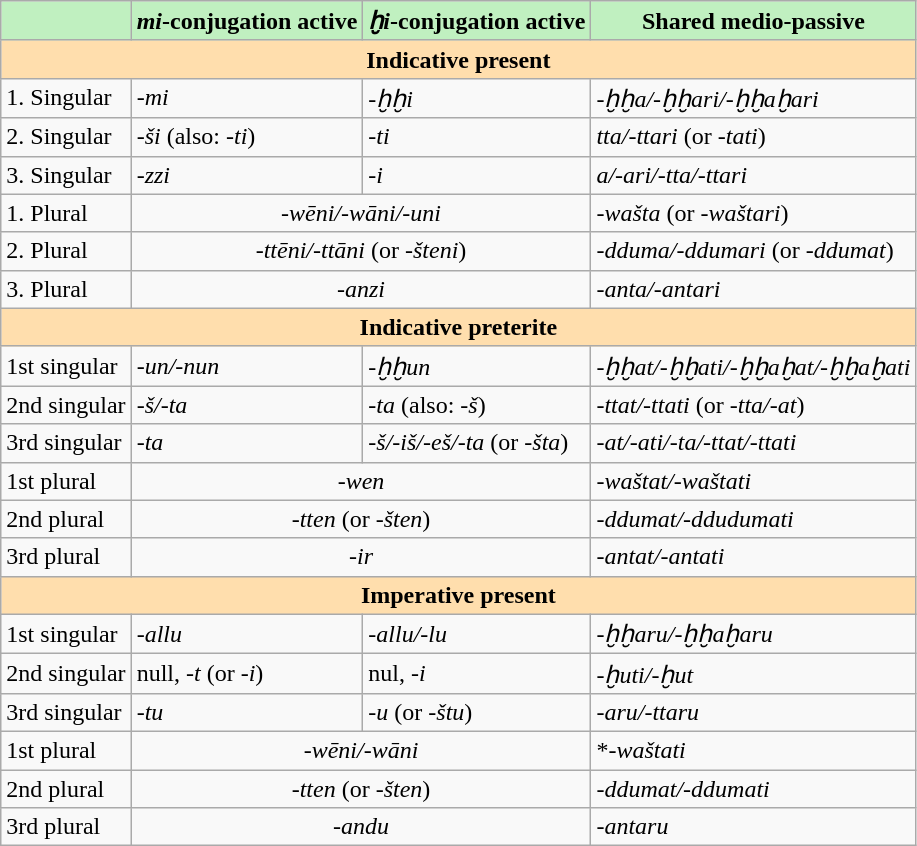<table class="wikitable">
<tr>
<th style="background:#C0F0C0"> </th>
<th style="background:#C0F0C0"><em>mi</em>-conjugation active</th>
<th style="background:#C0F0C0"><em>ḫi</em>-conjugation active</th>
<th style="background:#C0F0C0">Shared medio-passive</th>
</tr>
<tr>
<td colspan="4" style="background:#FFDEAD; text-align:center;"><strong>Indicative present</strong></td>
</tr>
<tr>
<td>1. Singular</td>
<td><em>-mi</em></td>
<td><em>-ḫḫi</em></td>
<td><em>-ḫḫa/-ḫḫari/-ḫḫaḫari</em></td>
</tr>
<tr>
<td>2. Singular</td>
<td><em>-ši</em> (also: <em>-ti</em>)</td>
<td><em>-ti</em></td>
<td><em>tta/-ttari</em> (or <em>-tati</em>)</td>
</tr>
<tr>
<td>3. Singular</td>
<td><em>-zzi</em></td>
<td><em>-i</em></td>
<td><em>a/-ari/-tta/-ttari</em></td>
</tr>
<tr>
<td>1. Plural</td>
<td colspan="2" style="text-align:center"><em>-wēni/-wāni/-uni</em></td>
<td><em>-wašta</em> (or <em>-waštari</em>)</td>
</tr>
<tr>
<td>2. Plural</td>
<td colspan="2" style="text-align:center"><em>-ttēni/-ttāni</em> (or <em>-šteni</em>)</td>
<td><em>-dduma/-ddumari</em> (or <em>-ddumat</em>)</td>
</tr>
<tr>
<td>3. Plural</td>
<td colspan="2" style="text-align:center"><em>-anzi</em></td>
<td><em>-anta/-antari</em></td>
</tr>
<tr>
<td colspan="4" style="background-color:#FFDEAD; text-align:center"><strong>Indicative preterite</strong></td>
</tr>
<tr>
<td>1st singular</td>
<td><em>-un/-nun</em></td>
<td><em>-ḫḫun</em></td>
<td><em>-ḫḫat/-ḫḫati/-ḫḫaḫat/-ḫḫaḫati</em></td>
</tr>
<tr>
<td>2nd singular</td>
<td><em>-š/-ta</em></td>
<td><em>-ta</em> (also: <em>-š</em>)</td>
<td><em>-ttat/-ttati</em> (or <em>-tta/-at</em>)</td>
</tr>
<tr>
<td>3rd singular</td>
<td><em>-ta</em></td>
<td><em>-š/-iš/-eš/-ta</em> (or <em>-šta</em>)</td>
<td><em>-at/-ati/-ta/-ttat/-ttati</em></td>
</tr>
<tr>
<td>1st plural</td>
<td colspan="2" style="text-align:center"><em>-wen</em></td>
<td><em>-waštat/-waštati</em></td>
</tr>
<tr>
<td>2nd plural</td>
<td colspan="2" style="text-align:center"><em>-tten</em> (or <em>-šten</em>)</td>
<td><em>-ddumat/-ddudumati</em></td>
</tr>
<tr>
<td>3rd plural</td>
<td colspan="2" style="text-align:center"><em>-ir</em></td>
<td><em>-antat/-antati</em></td>
</tr>
<tr>
<td colspan="4" style="background-color:#FFDEAD; text-align:center"><strong>Imperative present</strong></td>
</tr>
<tr>
<td>1st singular</td>
<td><em>-allu</em></td>
<td><em>-allu/-lu</em></td>
<td><em>-ḫḫaru/-ḫḫaḫaru</em></td>
</tr>
<tr>
<td>2nd singular</td>
<td>null, <em>-t</em> (or <em>-i</em>)</td>
<td>nul, <em>-i</em></td>
<td><em>-ḫuti/-ḫut</em></td>
</tr>
<tr>
<td>3rd singular</td>
<td><em>-tu</em></td>
<td><em>-u</em> (or <em>-štu</em>)</td>
<td><em>-aru/-ttaru</em></td>
</tr>
<tr>
<td>1st plural</td>
<td colspan="2" style="text-align:center"><em>-wēni/-wāni</em></td>
<td>*<em>-waštati</em></td>
</tr>
<tr>
<td>2nd plural</td>
<td colspan="2" style="text-align:center"><em>-tten</em> (or <em>-šten</em>)</td>
<td><em>-ddumat/-ddumati</em></td>
</tr>
<tr>
<td>3rd plural</td>
<td colspan="2" style="text-align:center"><em>-andu</em></td>
<td><em>-antaru</em></td>
</tr>
</table>
